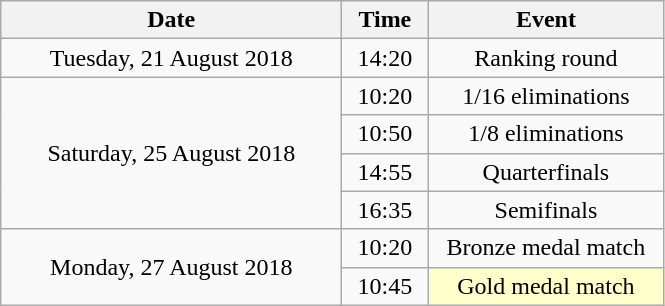<table class = "wikitable" style="text-align:center;">
<tr>
<th width=220>Date</th>
<th width=50>Time</th>
<th width=150>Event</th>
</tr>
<tr>
<td>Tuesday, 21 August 2018</td>
<td>14:20</td>
<td>Ranking round</td>
</tr>
<tr>
<td rowspan=4>Saturday, 25 August 2018</td>
<td>10:20</td>
<td>1/16 eliminations</td>
</tr>
<tr>
<td>10:50</td>
<td>1/8 eliminations</td>
</tr>
<tr>
<td>14:55</td>
<td>Quarterfinals</td>
</tr>
<tr>
<td>16:35</td>
<td>Semifinals</td>
</tr>
<tr>
<td rowspan=2>Monday, 27 August 2018</td>
<td>10:20</td>
<td>Bronze medal match</td>
</tr>
<tr>
<td>10:45</td>
<td bgcolor=ffffcc>Gold medal match</td>
</tr>
</table>
